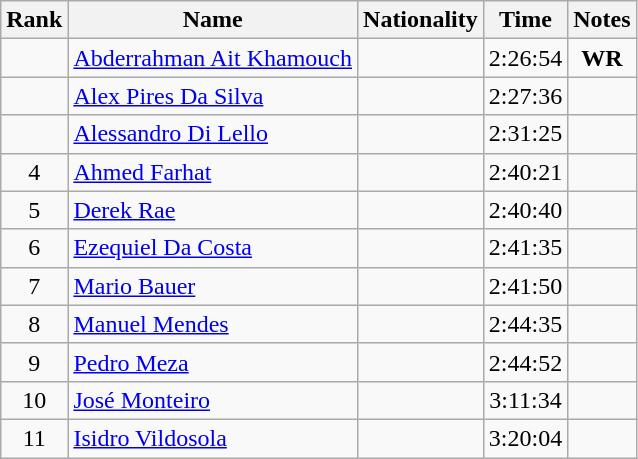<table class="wikitable sortable" style="text-align:center">
<tr>
<th>Rank</th>
<th>Name</th>
<th>Nationality</th>
<th>Time</th>
<th>Notes</th>
</tr>
<tr>
<td></td>
<td align=left><a href='#'>Abderrahman Ait Khamouch</a></td>
<td align=left></td>
<td>2:26:54</td>
<td><strong>WR</strong></td>
</tr>
<tr>
<td></td>
<td align=left><a href='#'>Alex Pires Da Silva</a></td>
<td align=left></td>
<td>2:27:36</td>
<td></td>
</tr>
<tr>
<td></td>
<td align=left><a href='#'>Alessandro Di Lello</a></td>
<td align=left></td>
<td>2:31:25</td>
<td></td>
</tr>
<tr>
<td>4</td>
<td align=left><a href='#'>Ahmed Farhat</a></td>
<td align=left></td>
<td>2:40:21</td>
<td></td>
</tr>
<tr>
<td>5</td>
<td align=left><a href='#'>Derek Rae</a></td>
<td align=left></td>
<td>2:40:40</td>
<td></td>
</tr>
<tr>
<td>6</td>
<td align=left><a href='#'>Ezequiel Da Costa</a></td>
<td align=left></td>
<td>2:41:35</td>
<td></td>
</tr>
<tr>
<td>7</td>
<td align=left><a href='#'>Mario Bauer</a></td>
<td align=left></td>
<td>2:41:50</td>
<td></td>
</tr>
<tr>
<td>8</td>
<td align=left><a href='#'>Manuel Mendes</a></td>
<td align=left></td>
<td>2:44:35</td>
<td></td>
</tr>
<tr>
<td>9</td>
<td align=left><a href='#'>Pedro Meza</a></td>
<td align=left></td>
<td>2:44:52</td>
<td></td>
</tr>
<tr>
<td>10</td>
<td align=left><a href='#'>José Monteiro</a></td>
<td align=left></td>
<td>3:11:34</td>
<td></td>
</tr>
<tr>
<td>11</td>
<td align=left><a href='#'>Isidro Vildosola</a></td>
<td align=left></td>
<td>3:20:04</td>
<td></td>
</tr>
</table>
